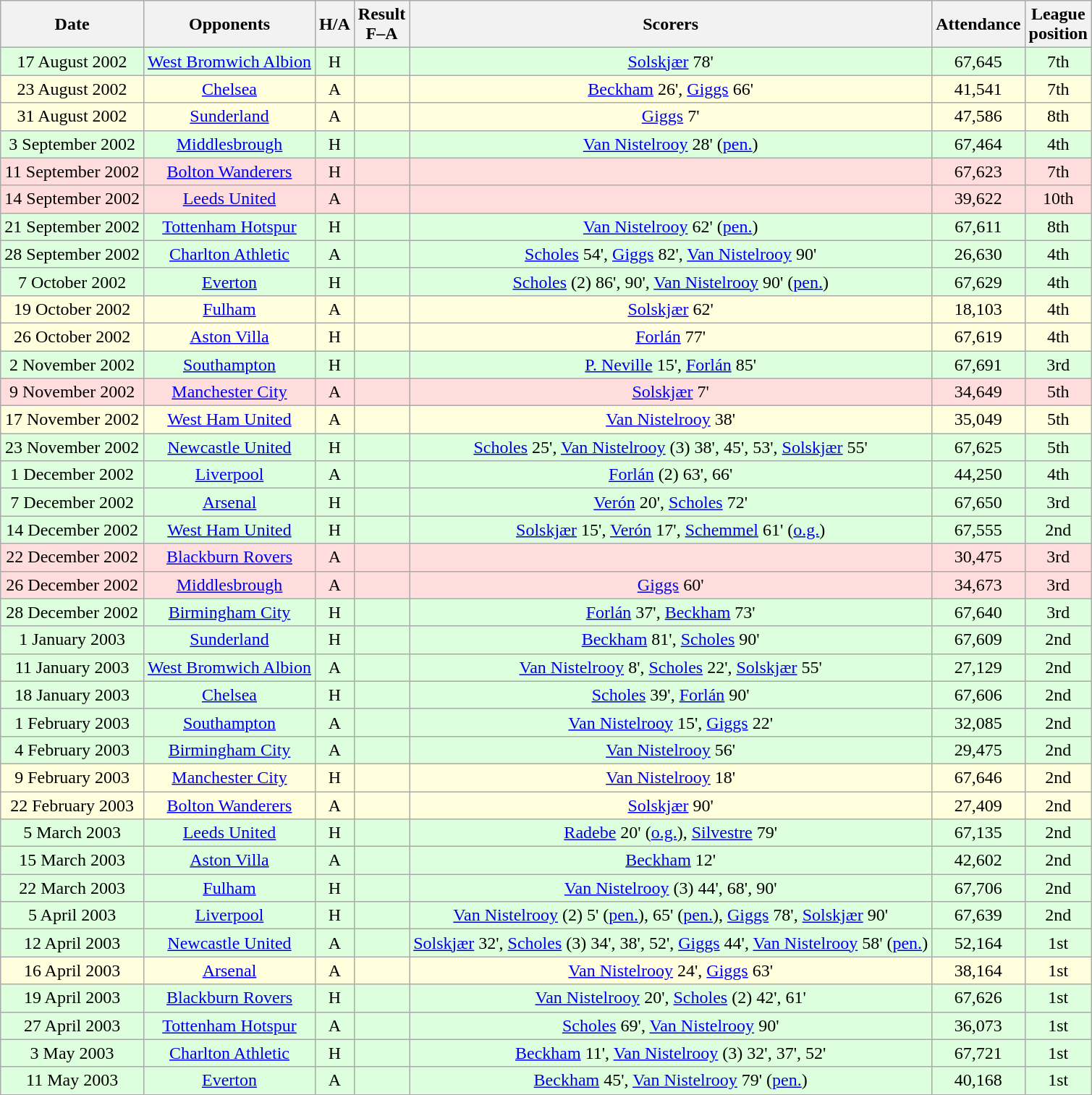<table class="wikitable" style="text-align:center">
<tr>
<th>Date</th>
<th>Opponents</th>
<th>H/A</th>
<th>Result<br>F–A</th>
<th>Scorers</th>
<th>Attendance</th>
<th>League<br>position</th>
</tr>
<tr bgcolor="#ddffdd">
<td>17 August 2002</td>
<td><a href='#'>West Bromwich Albion</a></td>
<td>H</td>
<td></td>
<td><a href='#'>Solskjær</a> 78'</td>
<td>67,645</td>
<td>7th</td>
</tr>
<tr bgcolor="#ffffdd">
<td>23 August 2002</td>
<td><a href='#'>Chelsea</a></td>
<td>A</td>
<td></td>
<td><a href='#'>Beckham</a> 26', <a href='#'>Giggs</a> 66'</td>
<td>41,541</td>
<td>7th</td>
</tr>
<tr bgcolor="#ffffdd">
<td>31 August 2002</td>
<td><a href='#'>Sunderland</a></td>
<td>A</td>
<td></td>
<td><a href='#'>Giggs</a> 7'</td>
<td>47,586</td>
<td>8th</td>
</tr>
<tr bgcolor="#ddffdd">
<td>3 September 2002</td>
<td><a href='#'>Middlesbrough</a></td>
<td>H</td>
<td></td>
<td><a href='#'>Van Nistelrooy</a> 28' (<a href='#'>pen.</a>)</td>
<td>67,464</td>
<td>4th</td>
</tr>
<tr bgcolor="#ffdddd">
<td>11 September 2002</td>
<td><a href='#'>Bolton Wanderers</a></td>
<td>H</td>
<td></td>
<td></td>
<td>67,623</td>
<td>7th</td>
</tr>
<tr bgcolor="#ffdddd">
<td>14 September 2002</td>
<td><a href='#'>Leeds United</a></td>
<td>A</td>
<td></td>
<td></td>
<td>39,622</td>
<td>10th</td>
</tr>
<tr bgcolor="#ddffdd">
<td>21 September 2002</td>
<td><a href='#'>Tottenham Hotspur</a></td>
<td>H</td>
<td></td>
<td><a href='#'>Van Nistelrooy</a> 62' (<a href='#'>pen.</a>)</td>
<td>67,611</td>
<td>8th</td>
</tr>
<tr bgcolor="#ddffdd">
<td>28 September 2002</td>
<td><a href='#'>Charlton Athletic</a></td>
<td>A</td>
<td></td>
<td><a href='#'>Scholes</a> 54', <a href='#'>Giggs</a> 82', <a href='#'>Van Nistelrooy</a> 90'</td>
<td>26,630</td>
<td>4th</td>
</tr>
<tr bgcolor="#ddffdd">
<td>7 October 2002</td>
<td><a href='#'>Everton</a></td>
<td>H</td>
<td></td>
<td><a href='#'>Scholes</a> (2) 86', 90', <a href='#'>Van Nistelrooy</a> 90' (<a href='#'>pen.</a>)</td>
<td>67,629</td>
<td>4th</td>
</tr>
<tr bgcolor="#ffffdd">
<td>19 October 2002</td>
<td><a href='#'>Fulham</a></td>
<td>A</td>
<td></td>
<td><a href='#'>Solskjær</a> 62'</td>
<td>18,103</td>
<td>4th</td>
</tr>
<tr bgcolor="#ffffdd">
<td>26 October 2002</td>
<td><a href='#'>Aston Villa</a></td>
<td>H</td>
<td></td>
<td><a href='#'>Forlán</a> 77'</td>
<td>67,619</td>
<td>4th</td>
</tr>
<tr bgcolor="#ddffdd">
<td>2 November 2002</td>
<td><a href='#'>Southampton</a></td>
<td>H</td>
<td></td>
<td><a href='#'>P. Neville</a> 15', <a href='#'>Forlán</a> 85'</td>
<td>67,691</td>
<td>3rd</td>
</tr>
<tr bgcolor="#ffdddd">
<td>9 November 2002</td>
<td><a href='#'>Manchester City</a></td>
<td>A</td>
<td></td>
<td><a href='#'>Solskjær</a> 7'</td>
<td>34,649</td>
<td>5th</td>
</tr>
<tr bgcolor="#ffffdd">
<td>17 November 2002</td>
<td><a href='#'>West Ham United</a></td>
<td>A</td>
<td></td>
<td><a href='#'>Van Nistelrooy</a> 38'</td>
<td>35,049</td>
<td>5th</td>
</tr>
<tr bgcolor="#ddffdd">
<td>23 November 2002</td>
<td><a href='#'>Newcastle United</a></td>
<td>H</td>
<td></td>
<td><a href='#'>Scholes</a> 25', <a href='#'>Van Nistelrooy</a> (3) 38', 45', 53', <a href='#'>Solskjær</a> 55'</td>
<td>67,625</td>
<td>5th</td>
</tr>
<tr bgcolor="#ddffdd">
<td>1 December 2002</td>
<td><a href='#'>Liverpool</a></td>
<td>A</td>
<td></td>
<td><a href='#'>Forlán</a> (2) 63', 66'</td>
<td>44,250</td>
<td>4th</td>
</tr>
<tr bgcolor="#ddffdd">
<td>7 December 2002</td>
<td><a href='#'>Arsenal</a></td>
<td>H</td>
<td></td>
<td><a href='#'>Verón</a> 20', <a href='#'>Scholes</a> 72'</td>
<td>67,650</td>
<td>3rd</td>
</tr>
<tr bgcolor="#ddffdd">
<td>14 December 2002</td>
<td><a href='#'>West Ham United</a></td>
<td>H</td>
<td></td>
<td><a href='#'>Solskjær</a> 15', <a href='#'>Verón</a> 17', <a href='#'>Schemmel</a> 61' (<a href='#'>o.g.</a>)</td>
<td>67,555</td>
<td>2nd</td>
</tr>
<tr bgcolor="#ffdddd">
<td>22 December 2002</td>
<td><a href='#'>Blackburn Rovers</a></td>
<td>A</td>
<td></td>
<td></td>
<td>30,475</td>
<td>3rd</td>
</tr>
<tr bgcolor="#ffdddd">
<td>26 December 2002</td>
<td><a href='#'>Middlesbrough</a></td>
<td>A</td>
<td></td>
<td><a href='#'>Giggs</a> 60'</td>
<td>34,673</td>
<td>3rd</td>
</tr>
<tr bgcolor="#ddffdd">
<td>28 December 2002</td>
<td><a href='#'>Birmingham City</a></td>
<td>H</td>
<td></td>
<td><a href='#'>Forlán</a> 37', <a href='#'>Beckham</a> 73'</td>
<td>67,640</td>
<td>3rd</td>
</tr>
<tr bgcolor="#ddffdd">
<td>1 January 2003</td>
<td><a href='#'>Sunderland</a></td>
<td>H</td>
<td></td>
<td><a href='#'>Beckham</a> 81', <a href='#'>Scholes</a> 90'</td>
<td>67,609</td>
<td>2nd</td>
</tr>
<tr bgcolor="#ddffdd">
<td>11 January 2003</td>
<td><a href='#'>West Bromwich Albion</a></td>
<td>A</td>
<td></td>
<td><a href='#'>Van Nistelrooy</a> 8', <a href='#'>Scholes</a> 22', <a href='#'>Solskjær</a> 55'</td>
<td>27,129</td>
<td>2nd</td>
</tr>
<tr bgcolor="#ddffdd">
<td>18 January 2003</td>
<td><a href='#'>Chelsea</a></td>
<td>H</td>
<td></td>
<td><a href='#'>Scholes</a> 39', <a href='#'>Forlán</a> 90'</td>
<td>67,606</td>
<td>2nd</td>
</tr>
<tr bgcolor="#ddffdd">
<td>1 February 2003</td>
<td><a href='#'>Southampton</a></td>
<td>A</td>
<td></td>
<td><a href='#'>Van Nistelrooy</a> 15', <a href='#'>Giggs</a> 22'</td>
<td>32,085</td>
<td>2nd</td>
</tr>
<tr bgcolor="#ddffdd">
<td>4 February 2003</td>
<td><a href='#'>Birmingham City</a></td>
<td>A</td>
<td></td>
<td><a href='#'>Van Nistelrooy</a> 56'</td>
<td>29,475</td>
<td>2nd</td>
</tr>
<tr bgcolor="#ffffdd">
<td>9 February 2003</td>
<td><a href='#'>Manchester City</a></td>
<td>H</td>
<td></td>
<td><a href='#'>Van Nistelrooy</a> 18'</td>
<td>67,646</td>
<td>2nd</td>
</tr>
<tr bgcolor="#ffffdd">
<td>22 February 2003</td>
<td><a href='#'>Bolton Wanderers</a></td>
<td>A</td>
<td></td>
<td><a href='#'>Solskjær</a> 90'</td>
<td>27,409</td>
<td>2nd</td>
</tr>
<tr bgcolor="#ddffdd">
<td>5 March 2003</td>
<td><a href='#'>Leeds United</a></td>
<td>H</td>
<td></td>
<td><a href='#'>Radebe</a> 20' (<a href='#'>o.g.</a>), <a href='#'>Silvestre</a> 79'</td>
<td>67,135</td>
<td>2nd</td>
</tr>
<tr bgcolor="#ddffdd">
<td>15 March 2003</td>
<td><a href='#'>Aston Villa</a></td>
<td>A</td>
<td></td>
<td><a href='#'>Beckham</a> 12'</td>
<td>42,602</td>
<td>2nd</td>
</tr>
<tr bgcolor="#ddffdd">
<td>22 March 2003</td>
<td><a href='#'>Fulham</a></td>
<td>H</td>
<td></td>
<td><a href='#'>Van Nistelrooy</a> (3) 44', 68', 90'</td>
<td>67,706</td>
<td>2nd</td>
</tr>
<tr bgcolor="#ddffdd">
<td>5 April 2003</td>
<td><a href='#'>Liverpool</a></td>
<td>H</td>
<td></td>
<td><a href='#'>Van Nistelrooy</a> (2) 5' (<a href='#'>pen.</a>), 65' (<a href='#'>pen.</a>), <a href='#'>Giggs</a> 78', <a href='#'>Solskjær</a> 90'</td>
<td>67,639</td>
<td>2nd</td>
</tr>
<tr bgcolor="#ddffdd">
<td>12 April 2003</td>
<td><a href='#'>Newcastle United</a></td>
<td>A</td>
<td></td>
<td><a href='#'>Solskjær</a> 32', <a href='#'>Scholes</a> (3) 34', 38', 52', <a href='#'>Giggs</a> 44', <a href='#'>Van Nistelrooy</a> 58' (<a href='#'>pen.</a>)</td>
<td>52,164</td>
<td>1st</td>
</tr>
<tr bgcolor="#ffffdd">
<td>16 April 2003</td>
<td><a href='#'>Arsenal</a></td>
<td>A</td>
<td></td>
<td><a href='#'>Van Nistelrooy</a> 24', <a href='#'>Giggs</a> 63'</td>
<td>38,164</td>
<td>1st</td>
</tr>
<tr bgcolor="#ddffdd">
<td>19 April 2003</td>
<td><a href='#'>Blackburn Rovers</a></td>
<td>H</td>
<td></td>
<td><a href='#'>Van Nistelrooy</a> 20', <a href='#'>Scholes</a> (2) 42', 61'</td>
<td>67,626</td>
<td>1st</td>
</tr>
<tr bgcolor="#ddffdd">
<td>27 April 2003</td>
<td><a href='#'>Tottenham Hotspur</a></td>
<td>A</td>
<td></td>
<td><a href='#'>Scholes</a> 69', <a href='#'>Van Nistelrooy</a> 90'</td>
<td>36,073</td>
<td>1st</td>
</tr>
<tr bgcolor="#ddffdd">
<td>3 May 2003</td>
<td><a href='#'>Charlton Athletic</a></td>
<td>H</td>
<td></td>
<td><a href='#'>Beckham</a> 11', <a href='#'>Van Nistelrooy</a> (3) 32', 37', 52'</td>
<td>67,721</td>
<td>1st</td>
</tr>
<tr bgcolor="#ddffdd">
<td>11 May 2003</td>
<td><a href='#'>Everton</a></td>
<td>A</td>
<td></td>
<td><a href='#'>Beckham</a> 45', <a href='#'>Van Nistelrooy</a> 79' (<a href='#'>pen.</a>)</td>
<td>40,168</td>
<td>1st</td>
</tr>
</table>
